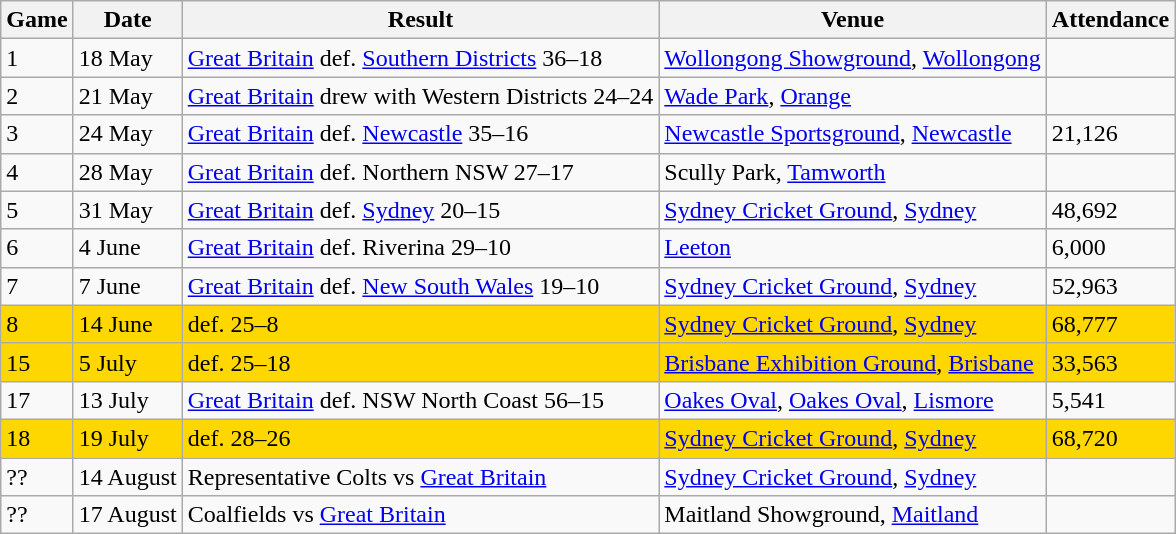<table class="wikitable">
<tr>
<th>Game</th>
<th>Date</th>
<th>Result</th>
<th>Venue</th>
<th>Attendance</th>
</tr>
<tr>
<td>1</td>
<td>18 May</td>
<td> <a href='#'>Great Britain</a> def.  <a href='#'>Southern Districts</a> 36–18</td>
<td><a href='#'>Wollongong Showground</a>, <a href='#'>Wollongong</a></td>
<td></td>
</tr>
<tr>
<td>2</td>
<td>21 May</td>
<td> <a href='#'>Great Britain</a> drew with  Western Districts 24–24</td>
<td><a href='#'>Wade Park</a>, <a href='#'>Orange</a></td>
<td></td>
</tr>
<tr>
<td>3</td>
<td>24 May</td>
<td> <a href='#'>Great Britain</a> def.  <a href='#'>Newcastle</a> 35–16</td>
<td><a href='#'>Newcastle Sportsground</a>, <a href='#'>Newcastle</a></td>
<td>21,126</td>
</tr>
<tr>
<td>4</td>
<td>28 May</td>
<td> <a href='#'>Great Britain</a> def.  Northern NSW 27–17</td>
<td>Scully Park, <a href='#'>Tamworth</a></td>
<td></td>
</tr>
<tr>
<td>5</td>
<td>31 May</td>
<td> <a href='#'>Great Britain</a> def.  <a href='#'>Sydney</a> 20–15</td>
<td><a href='#'>Sydney Cricket Ground</a>, <a href='#'>Sydney</a></td>
<td>48,692</td>
</tr>
<tr>
<td>6</td>
<td>4 June</td>
<td> <a href='#'>Great Britain</a> def.  Riverina 29–10</td>
<td><a href='#'>Leeton</a></td>
<td>6,000</td>
</tr>
<tr>
<td>7</td>
<td>7 June</td>
<td> <a href='#'>Great Britain</a> def.  <a href='#'>New South Wales</a> 19–10</td>
<td><a href='#'>Sydney Cricket Ground</a>, <a href='#'>Sydney</a></td>
<td>52,963</td>
</tr>
<tr bgcolor=Gold>
<td>8</td>
<td>14 June</td>
<td> def.  25–8</td>
<td><a href='#'>Sydney Cricket Ground</a>, <a href='#'>Sydney</a></td>
<td>68,777</td>
</tr>
<tr bgcolor=Gold>
<td>15</td>
<td>5 July</td>
<td> def.  25–18</td>
<td><a href='#'>Brisbane Exhibition Ground</a>, <a href='#'>Brisbane</a></td>
<td>33,563</td>
</tr>
<tr>
<td>17</td>
<td>13 July</td>
<td> <a href='#'>Great Britain</a> def.  NSW North Coast 56–15</td>
<td><a href='#'>Oakes Oval</a>, <a href='#'>Oakes Oval</a>, <a href='#'>Lismore</a></td>
<td>5,541</td>
</tr>
<tr bgcolor=Gold>
<td>18</td>
<td>19 July</td>
<td> def.  28–26</td>
<td><a href='#'>Sydney Cricket Ground</a>, <a href='#'>Sydney</a></td>
<td>68,720</td>
</tr>
<tr>
<td>??</td>
<td>14 August</td>
<td> Representative Colts vs  <a href='#'>Great Britain</a></td>
<td><a href='#'>Sydney Cricket Ground</a>, <a href='#'>Sydney</a></td>
<td></td>
</tr>
<tr>
<td>??</td>
<td>17 August</td>
<td>Coalfields vs  <a href='#'>Great Britain</a></td>
<td>Maitland Showground, <a href='#'>Maitland</a></td>
<td></td>
</tr>
</table>
